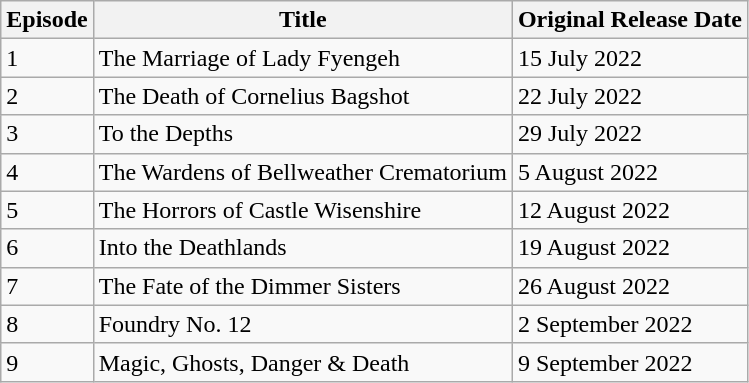<table class="wikitable">
<tr>
<th>Episode</th>
<th>Title</th>
<th>Original Release Date</th>
</tr>
<tr>
<td>1</td>
<td>The Marriage of Lady Fyengeh</td>
<td>15 July 2022</td>
</tr>
<tr>
<td>2</td>
<td>The Death of Cornelius Bagshot</td>
<td>22 July 2022</td>
</tr>
<tr>
<td>3</td>
<td>To the Depths</td>
<td>29 July 2022</td>
</tr>
<tr>
<td>4</td>
<td>The Wardens of Bellweather Crematorium</td>
<td>5 August 2022</td>
</tr>
<tr>
<td>5</td>
<td>The Horrors of Castle Wisenshire</td>
<td>12 August 2022</td>
</tr>
<tr>
<td>6</td>
<td>Into the Deathlands</td>
<td>19 August 2022</td>
</tr>
<tr>
<td>7</td>
<td>The Fate of the Dimmer Sisters</td>
<td>26 August 2022</td>
</tr>
<tr>
<td>8</td>
<td>Foundry No. 12</td>
<td>2 September 2022</td>
</tr>
<tr>
<td>9</td>
<td>Magic, Ghosts, Danger & Death</td>
<td>9 September 2022</td>
</tr>
</table>
